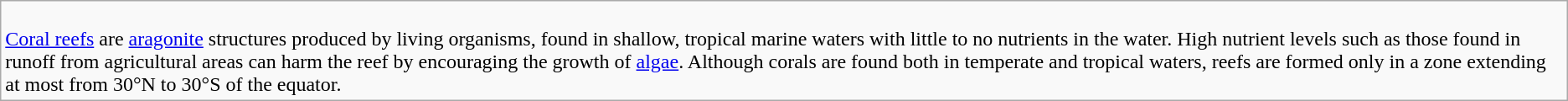<table class="wikitable">
<tr>
<td><br><a href='#'>Coral reefs</a> are <a href='#'>aragonite</a> structures produced by living organisms, found in shallow, tropical marine waters with little to no nutrients in the water. High nutrient levels such as those found in runoff from agricultural areas can harm the reef by encouraging the growth of <a href='#'>algae</a>. Although corals are found both in temperate and tropical waters, reefs are formed only in a zone extending at most from 30°N to 30°S of the equator.</td>
</tr>
</table>
